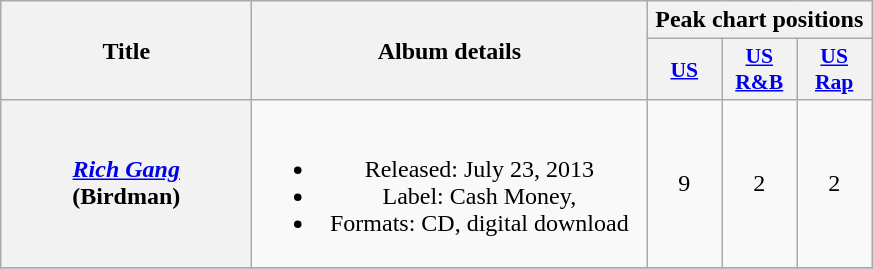<table class="wikitable plainrowheaders" style="text-align:center;">
<tr>
<th scope="col" rowspan="2" style="width:10em;">Title</th>
<th scope="col" rowspan="2" style="width:16em;">Album details</th>
<th scope="col" colspan="3">Peak chart positions</th>
</tr>
<tr>
<th scope="col" style="width:3em;font-size:90%;"><a href='#'>US</a><br></th>
<th scope="col" style="width:3em;font-size:90%;"><a href='#'>US<br>R&B</a><br></th>
<th scope="col" style="width:3em;font-size:90%;"><a href='#'>US<br>Rap</a><br></th>
</tr>
<tr>
<th scope="row"><em><a href='#'>Rich Gang</a></em><br><span>(Birdman)</span></th>
<td><br><ul><li>Released: July 23, 2013</li><li>Label: Cash Money,</li><li>Formats: CD, digital download</li></ul></td>
<td>9</td>
<td>2</td>
<td>2</td>
</tr>
<tr>
</tr>
</table>
